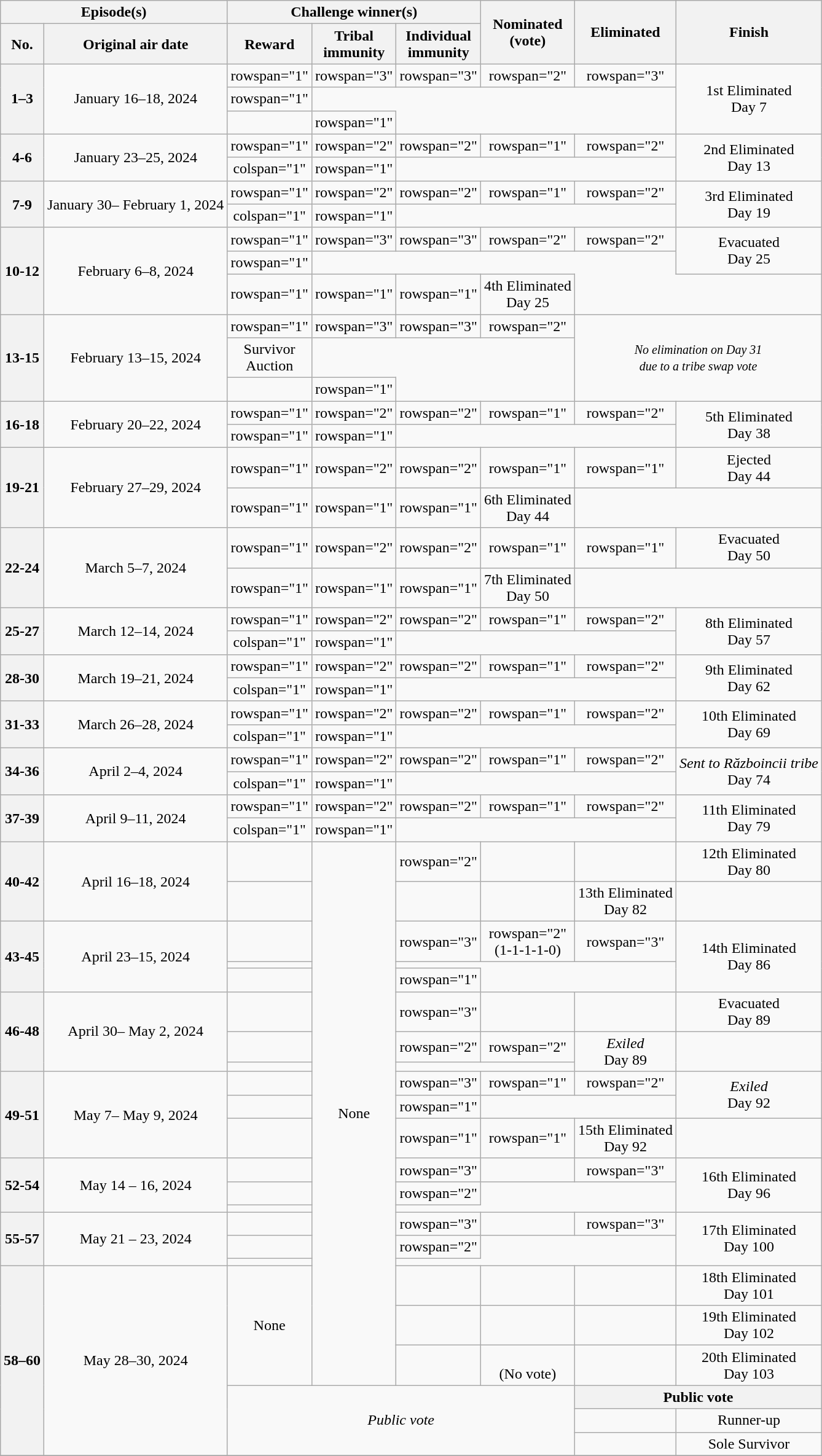<table class="wikitable plainrowheaders nowrap" style="margin:auto; text-align:center">
<tr>
<th scope="col" colspan="2">Episode(s)</th>
<th scope="col" colspan="3">Challenge winner(s)</th>
<th scope="col"  rowspan="2">Nominated <br> (vote)</th>
<th scope="col" rowspan="2">Eliminated</th>
<th scope="col" rowspan="2">Finish</th>
</tr>
<tr>
<th scope="col" rowspan="1">No.</th>
<th scope="col" rowspan="1">Original air date</th>
<th scope="col" rowspan="1">Reward</th>
<th scope="col" rowspan="1">Tribal<br> immunity</th>
<th scope="col" rowspan="1">Individual<br> immunity</th>
</tr>
<tr>
<th rowspan="3">1–3</th>
<td rowspan="3">January 16–18, 2024</td>
<td>rowspan="1" </td>
<td>rowspan="3" </td>
<td>rowspan="3" </td>
<td>rowspan="2" </td>
<td>rowspan="3" </td>
<td rowspan="3">1st Eliminated <br> Day 7</td>
</tr>
<tr>
<td>rowspan="1" </td>
</tr>
<tr>
<td></td>
<td>rowspan="1" </td>
</tr>
<tr>
<th rowspan="2">4-6</th>
<td rowspan="2">January 23–25, 2024</td>
<td>rowspan="1" </td>
<td>rowspan="2" </td>
<td>rowspan="2" </td>
<td>rowspan="1" </td>
<td>rowspan="2" </td>
<td rowspan="2">2nd Eliminated<br> Day 13</td>
</tr>
<tr>
<td>colspan="1" </td>
<td>rowspan="1" </td>
</tr>
<tr>
<th rowspan="2">7-9</th>
<td rowspan="2">January 30– February 1, 2024</td>
<td>rowspan="1" </td>
<td>rowspan="2" </td>
<td>rowspan="2" </td>
<td>rowspan="1" </td>
<td>rowspan="2" </td>
<td rowspan="2">3rd Eliminated<br> Day 19</td>
</tr>
<tr>
<td>colspan="1" </td>
<td>rowspan="1" </td>
</tr>
<tr>
<th rowspan="3">10-12</th>
<td rowspan="3">February 6–8, 2024</td>
<td>rowspan="1" </td>
<td>rowspan="3" </td>
<td>rowspan="3" </td>
<td>rowspan="2" </td>
<td>rowspan="2" </td>
<td rowspan="2">Evacuated <br> Day 25</td>
</tr>
<tr>
<td>rowspan="1" </td>
</tr>
<tr>
<td>rowspan="1" </td>
<td>rowspan="1" </td>
<td>rowspan="1" </td>
<td rowspan="1">4th Eliminated <br> Day 25</td>
</tr>
<tr>
<th rowspan="3">13-15</th>
<td rowspan="3">February 13–15, 2024</td>
<td>rowspan="1" </td>
<td>rowspan="3" </td>
<td>rowspan="3" </td>
<td>rowspan="2" </td>
<td rowspan="3" colspan="2"><em><small>No elimination on Day 31<br>due to a tribe swap vote</small></em></td>
</tr>
<tr>
<td rowspan="1">Survivor<br> Auction</td>
</tr>
<tr>
<td></td>
<td>rowspan="1" </td>
</tr>
<tr>
<th rowspan="2">16-18</th>
<td rowspan="2">February 20–22, 2024</td>
<td>rowspan="1" </td>
<td>rowspan="2" </td>
<td>rowspan="2" </td>
<td>rowspan="1" </td>
<td>rowspan="2" </td>
<td rowspan="2">5th Eliminated <br> Day 38</td>
</tr>
<tr>
<td>rowspan="1" </td>
<td>rowspan="1" </td>
</tr>
<tr>
<th rowspan="2">19-21</th>
<td rowspan="2">February 27–29, 2024</td>
<td>rowspan="1" </td>
<td>rowspan="2" </td>
<td>rowspan="2" </td>
<td>rowspan="1" </td>
<td>rowspan="1" </td>
<td rowspan="1">Ejected <br> Day 44</td>
</tr>
<tr>
<td>rowspan="1" </td>
<td>rowspan="1" </td>
<td>rowspan="1" </td>
<td rowspan="1">6th Eliminated <br> Day 44</td>
</tr>
<tr>
<th rowspan="2">22-24</th>
<td rowspan="2">March 5–7, 2024</td>
<td>rowspan="1" </td>
<td>rowspan="2" </td>
<td>rowspan="2" </td>
<td>rowspan="1" </td>
<td>rowspan="1" </td>
<td rowspan="1">Evacuated <br> Day 50</td>
</tr>
<tr>
<td>rowspan="1" </td>
<td>rowspan="1" </td>
<td>rowspan="1" </td>
<td rowspan="1">7th Eliminated <br> Day 50</td>
</tr>
<tr>
<th rowspan="2">25-27</th>
<td rowspan="2">March 12–14, 2024</td>
<td>rowspan="1" </td>
<td>rowspan="2" </td>
<td>rowspan="2" </td>
<td>rowspan="1" </td>
<td>rowspan="2" </td>
<td rowspan="2">8th Eliminated<br> Day 57</td>
</tr>
<tr>
<td>colspan="1" </td>
<td>rowspan="1" </td>
</tr>
<tr>
<th rowspan="2">28-30</th>
<td rowspan="2">March 19–21, 2024</td>
<td>rowspan="1" </td>
<td>rowspan="2" </td>
<td>rowspan="2" </td>
<td>rowspan="1" </td>
<td>rowspan="2" </td>
<td rowspan="2">9th Eliminated<br> Day 62</td>
</tr>
<tr>
<td>colspan="1" </td>
<td>rowspan="1" </td>
</tr>
<tr>
<th rowspan="2">31-33</th>
<td rowspan="2">March 26–28, 2024</td>
<td>rowspan="1" </td>
<td>rowspan="2" </td>
<td>rowspan="2" </td>
<td>rowspan="1" </td>
<td>rowspan="2" </td>
<td rowspan="2">10th Eliminated<br> Day 69</td>
</tr>
<tr>
<td>colspan="1" </td>
<td>rowspan="1" </td>
</tr>
<tr>
<th rowspan="2">34-36</th>
<td rowspan="2">April 2–4, 2024</td>
<td>rowspan="1" </td>
<td>rowspan="2" </td>
<td>rowspan="2" </td>
<td>rowspan="1" </td>
<td>rowspan="2" </td>
<td rowspan="2"><em>Sent to Războincii tribe</em><br> Day 74</td>
</tr>
<tr>
<td>colspan="1" </td>
<td>rowspan="1" </td>
</tr>
<tr>
<th rowspan="2">37-39</th>
<td rowspan="2">April 9–11, 2024</td>
<td>rowspan="1" </td>
<td>rowspan="2" </td>
<td>rowspan="2" </td>
<td>rowspan="1" </td>
<td>rowspan="2" </td>
<td rowspan="2">11th Eliminated<br> Day 79</td>
</tr>
<tr>
<td>colspan="1" </td>
<td>rowspan="1" </td>
</tr>
<tr>
<th rowspan="2">40-42</th>
<td rowspan="2">April 16–18, 2024</td>
<td></td>
<td rowspan="20">None</td>
<td>rowspan="2" </td>
<td></td>
<td></td>
<td>12th Eliminated<br>Day 80</td>
</tr>
<tr>
<td></td>
<td></td>
<td></td>
<td>13th Eliminated<br> Day 82</td>
</tr>
<tr>
<th rowspan="3">43-45</th>
<td rowspan="3">April 23–15, 2024</td>
<td></td>
<td>rowspan="3" </td>
<td>rowspan="2"<br> (1-1-1-1-0)</td>
<td>rowspan="3" </td>
<td rowspan="3">14th Eliminated<br> Day 86</td>
</tr>
<tr>
<td></td>
</tr>
<tr>
<td></td>
<td>rowspan="1" </td>
</tr>
<tr>
<th rowspan="3">46-48</th>
<td rowspan="3">April 30– May 2, 2024</td>
<td></td>
<td>rowspan="3"</td>
<td></td>
<td></td>
<td rowspan="1">Evacuated<br> Day 89</td>
</tr>
<tr>
<td></td>
<td>rowspan="2" </td>
<td>rowspan="2"</td>
<td rowspan="2"><em>Exiled</em> <br> Day 89</td>
</tr>
<tr>
<td></td>
</tr>
<tr>
<th rowspan="3">49-51</th>
<td rowspan="3">May 7– May 9, 2024</td>
<td></td>
<td>rowspan="3"</td>
<td>rowspan="1"</td>
<td>rowspan="2"</td>
<td rowspan="2"><em>Exiled</em> <br> Day 92</td>
</tr>
<tr>
<td></td>
<td>rowspan="1" </td>
</tr>
<tr>
<td></td>
<td>rowspan="1"</td>
<td>rowspan="1"</td>
<td rowspan="1">15th Eliminated <br> Day 92</td>
</tr>
<tr>
<th rowspan="3">52-54</th>
<td rowspan="3">May 14 – 16, 2024</td>
<td></td>
<td>rowspan="3"</td>
<td></td>
<td>rowspan="3" </td>
<td rowspan="3">16th Eliminated<br> Day 96</td>
</tr>
<tr>
<td></td>
<td>rowspan="2" </td>
</tr>
<tr>
<td></td>
</tr>
<tr>
<th rowspan="3">55-57</th>
<td rowspan="3">May 21 – 23, 2024</td>
<td></td>
<td>rowspan="3"</td>
<td></td>
<td>rowspan="3" </td>
<td rowspan="3">17th Eliminated<br> Day 100</td>
</tr>
<tr>
<td></td>
<td>rowspan="2" </td>
</tr>
<tr>
<td></td>
</tr>
<tr>
<th rowspan="6">58–60</th>
<td rowspan="6">May 28–30, 2024</td>
<td rowspan="3">None</td>
<td></td>
<td></td>
<td></td>
<td>18th Eliminated <br> Day 101</td>
</tr>
<tr>
<td></td>
<td></td>
<td></td>
<td>19th Eliminated <br> Day 102</td>
</tr>
<tr>
<td></td>
<td><br>(No vote)</td>
<td></td>
<td>20th Eliminated <br> Day 103</td>
</tr>
<tr>
<td rowspan="3" colspan="4"><em>Public vote</em></td>
<th colspan="2">Public vote</th>
</tr>
<tr>
<td></td>
<td>Runner-up</td>
</tr>
<tr>
<td></td>
<td>Sole Survivor</td>
</tr>
<tr>
</tr>
</table>
